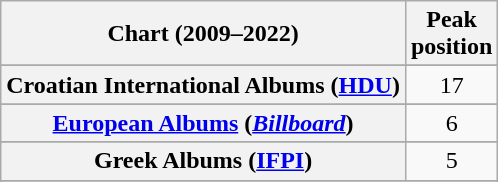<table class="wikitable sortable plainrowheaders" style="text-align:center">
<tr>
<th scope="col">Chart (2009–2022)</th>
<th scope="col">Peak<br>position</th>
</tr>
<tr>
</tr>
<tr>
</tr>
<tr>
</tr>
<tr>
</tr>
<tr>
</tr>
<tr>
<th scope="row">Croatian International Albums (<a href='#'>HDU</a>)</th>
<td>17</td>
</tr>
<tr>
</tr>
<tr>
</tr>
<tr>
</tr>
<tr>
<th scope="row"><a href='#'>European Albums</a> (<em><a href='#'>Billboard</a></em>)</th>
<td>6</td>
</tr>
<tr>
</tr>
<tr>
</tr>
<tr>
<th scope="row">Greek Albums (<a href='#'>IFPI</a>)</th>
<td>5</td>
</tr>
<tr>
</tr>
<tr>
</tr>
<tr>
</tr>
<tr>
</tr>
<tr>
</tr>
<tr>
</tr>
<tr>
</tr>
<tr>
</tr>
<tr>
</tr>
<tr>
</tr>
<tr>
</tr>
<tr>
</tr>
<tr>
</tr>
<tr>
</tr>
<tr>
</tr>
</table>
